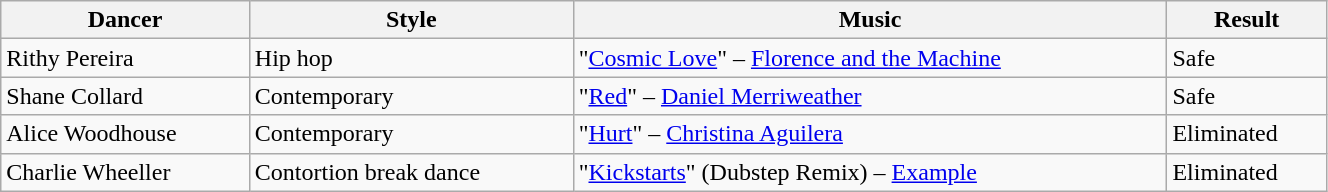<table class="wikitable" style="width:70%;">
<tr>
<th>Dancer</th>
<th>Style</th>
<th>Music</th>
<th>Result</th>
</tr>
<tr>
<td>Rithy Pereira</td>
<td>Hip hop</td>
<td>"<a href='#'>Cosmic Love</a>" – <a href='#'>Florence and the Machine</a></td>
<td>Safe</td>
</tr>
<tr>
<td>Shane Collard</td>
<td>Contemporary</td>
<td>"<a href='#'>Red</a>" – <a href='#'>Daniel Merriweather</a></td>
<td>Safe</td>
</tr>
<tr>
<td>Alice Woodhouse</td>
<td>Contemporary</td>
<td>"<a href='#'>Hurt</a>" – <a href='#'>Christina Aguilera</a></td>
<td>Eliminated</td>
</tr>
<tr>
<td>Charlie Wheeller</td>
<td>Contortion break dance</td>
<td>"<a href='#'>Kickstarts</a>" (Dubstep Remix) – <a href='#'>Example</a></td>
<td>Eliminated</td>
</tr>
</table>
